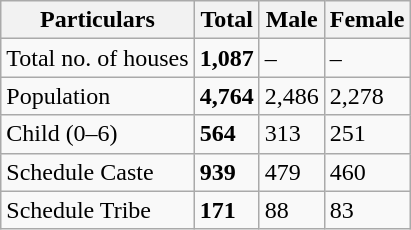<table class="wikitable">
<tr>
<th>Particulars</th>
<th>Total</th>
<th>Male</th>
<th>Female</th>
</tr>
<tr>
<td>Total no. of houses</td>
<td><strong>1,087</strong></td>
<td>–</td>
<td>–</td>
</tr>
<tr>
<td>Population</td>
<td><strong>4,764</strong></td>
<td>2,486</td>
<td>2,278</td>
</tr>
<tr>
<td>Child (0–6)</td>
<td><strong>564</strong></td>
<td>313</td>
<td>251</td>
</tr>
<tr>
<td>Schedule Caste</td>
<td><strong>939</strong></td>
<td>479</td>
<td>460</td>
</tr>
<tr>
<td>Schedule Tribe</td>
<td><strong>171</strong></td>
<td>88</td>
<td>83</td>
</tr>
</table>
